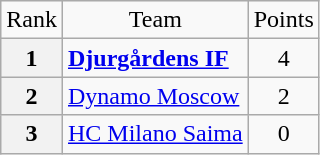<table class="wikitable" style="text-align: center;">
<tr>
<td>Rank</td>
<td>Team</td>
<td>Points</td>
</tr>
<tr>
<th>1</th>
<td style="text-align: left;"> <strong><a href='#'>Djurgårdens IF</a></strong></td>
<td>4</td>
</tr>
<tr>
<th>2</th>
<td style="text-align: left;"> <a href='#'>Dynamo Moscow</a></td>
<td>2</td>
</tr>
<tr>
<th>3</th>
<td style="text-align: left;"> <a href='#'>HC Milano Saima</a></td>
<td>0</td>
</tr>
</table>
